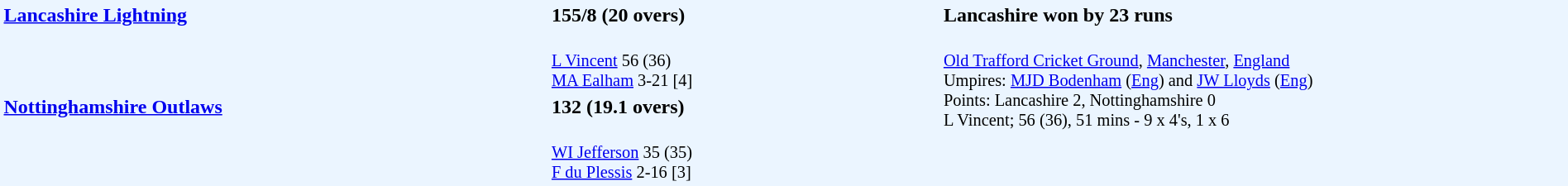<table style="width:100%; background:#ebf5ff;">
<tr>
<td style="width:35%; vertical-align:top;" rowspan="2"><strong><a href='#'>Lancashire Lightning</a></strong></td>
<td style="width:25%;"><strong>155/8 (20 overs)</strong></td>
<td style="width:40%;"><strong>Lancashire won by 23 runs</strong></td>
</tr>
<tr>
<td style="font-size: 85%;"><br><a href='#'>L Vincent</a> 56 (36)<br>
<a href='#'>MA Ealham</a> 3-21 [4]</td>
<td style="vertical-align:top; font-size:85%;" rowspan="3"><br><a href='#'>Old Trafford Cricket Ground</a>, <a href='#'>Manchester</a>, <a href='#'>England</a><br>
Umpires: <a href='#'>MJD Bodenham</a> (<a href='#'>Eng</a>) and <a href='#'>JW Lloyds</a> (<a href='#'>Eng</a>)<br>
Points: Lancashire 2, Nottinghamshire 0<br>L Vincent; 56 (36), 51 mins - 9 x 4's, 1 x 6</td>
</tr>
<tr>
<td style="vertical-align:top;" rowspan="2"><strong><a href='#'>Nottinghamshire Outlaws</a></strong></td>
<td><strong>132 (19.1 overs)</strong></td>
</tr>
<tr>
<td style="font-size: 85%;"><br><a href='#'>WI Jefferson</a> 35 (35)<br>
<a href='#'>F du Plessis</a> 2-16 [3]</td>
</tr>
</table>
